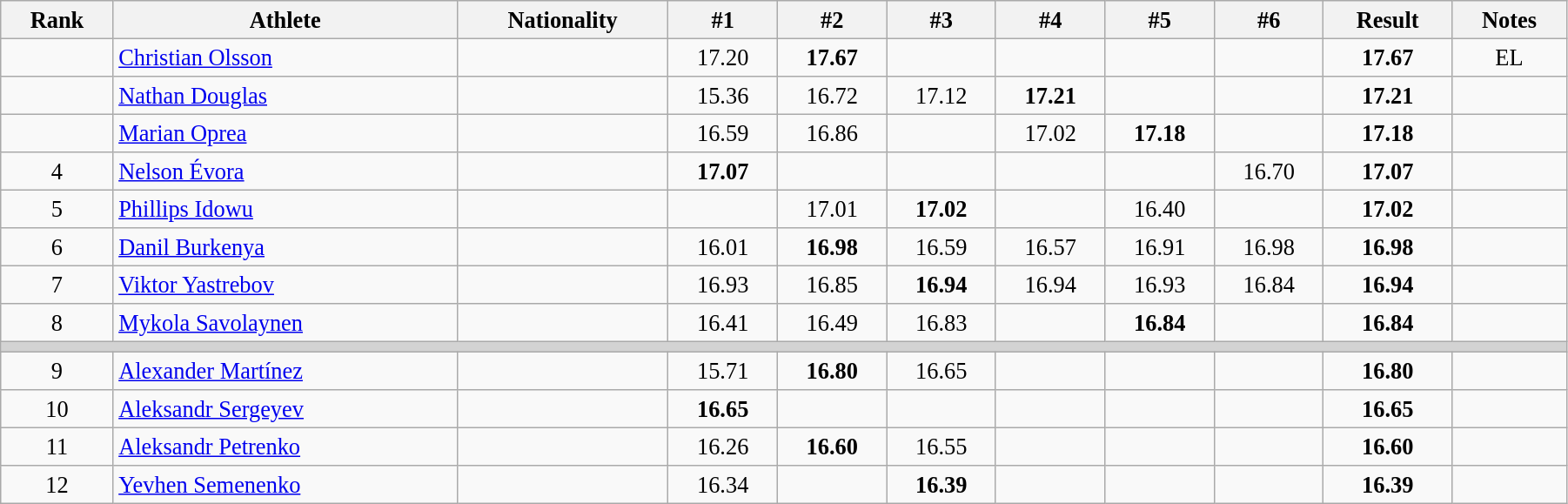<table class="wikitable sortable" style="text-align:center; font-size:110%;" width="95%">
<tr>
<th>Rank</th>
<th>Athlete</th>
<th>Nationality</th>
<th>#1</th>
<th>#2</th>
<th>#3</th>
<th>#4</th>
<th>#5</th>
<th>#6</th>
<th>Result</th>
<th>Notes</th>
</tr>
<tr>
<td></td>
<td align=left><a href='#'>Christian Olsson</a></td>
<td align=left></td>
<td>17.20</td>
<td><strong>17.67</strong></td>
<td></td>
<td></td>
<td></td>
<td></td>
<td><strong>17.67</strong></td>
<td>EL</td>
</tr>
<tr>
<td></td>
<td align=left><a href='#'>Nathan Douglas</a></td>
<td align=left></td>
<td>15.36</td>
<td>16.72</td>
<td>17.12</td>
<td><strong>17.21</strong></td>
<td></td>
<td></td>
<td><strong>17.21</strong></td>
<td></td>
</tr>
<tr>
<td></td>
<td align=left><a href='#'>Marian Oprea</a></td>
<td align=left></td>
<td>16.59</td>
<td>16.86</td>
<td></td>
<td>17.02</td>
<td><strong>17.18</strong></td>
<td></td>
<td><strong>17.18</strong></td>
<td></td>
</tr>
<tr>
<td>4</td>
<td align=left><a href='#'>Nelson Évora</a></td>
<td align=left></td>
<td><strong>17.07</strong></td>
<td></td>
<td></td>
<td></td>
<td></td>
<td>16.70</td>
<td><strong>17.07</strong></td>
<td></td>
</tr>
<tr>
<td>5</td>
<td align=left><a href='#'>Phillips Idowu</a></td>
<td align=left></td>
<td></td>
<td>17.01</td>
<td><strong>17.02</strong></td>
<td></td>
<td>16.40</td>
<td></td>
<td><strong>17.02</strong></td>
<td></td>
</tr>
<tr>
<td>6</td>
<td align=left><a href='#'>Danil Burkenya</a></td>
<td align=left></td>
<td>16.01</td>
<td><strong>16.98</strong></td>
<td>16.59</td>
<td>16.57</td>
<td>16.91</td>
<td>16.98</td>
<td><strong>16.98</strong></td>
<td></td>
</tr>
<tr>
<td>7</td>
<td align=left><a href='#'>Viktor Yastrebov</a></td>
<td align=left></td>
<td>16.93</td>
<td>16.85</td>
<td><strong>16.94</strong></td>
<td>16.94</td>
<td>16.93</td>
<td>16.84</td>
<td><strong>16.94</strong></td>
<td></td>
</tr>
<tr>
<td>8</td>
<td align=left><a href='#'>Mykola Savolaynen</a></td>
<td align=left></td>
<td>16.41</td>
<td>16.49</td>
<td>16.83</td>
<td></td>
<td><strong>16.84</strong></td>
<td></td>
<td><strong>16.84</strong></td>
<td></td>
</tr>
<tr>
<td colspan=11 bgcolor=lightgray></td>
</tr>
<tr>
<td>9</td>
<td align=left><a href='#'>Alexander Martínez</a></td>
<td align=left></td>
<td>15.71</td>
<td><strong>16.80</strong></td>
<td>16.65</td>
<td></td>
<td></td>
<td></td>
<td><strong>16.80</strong></td>
<td></td>
</tr>
<tr>
<td>10</td>
<td align=left><a href='#'>Aleksandr Sergeyev</a></td>
<td align=left></td>
<td><strong>16.65</strong></td>
<td></td>
<td></td>
<td></td>
<td></td>
<td></td>
<td><strong>16.65</strong></td>
<td></td>
</tr>
<tr>
<td>11</td>
<td align=left><a href='#'>Aleksandr Petrenko</a></td>
<td align=left></td>
<td>16.26</td>
<td><strong>16.60</strong></td>
<td>16.55</td>
<td></td>
<td></td>
<td></td>
<td><strong>16.60</strong></td>
<td></td>
</tr>
<tr>
<td>12</td>
<td align=left><a href='#'>Yevhen Semenenko</a></td>
<td align=left></td>
<td>16.34</td>
<td></td>
<td><strong>16.39</strong></td>
<td></td>
<td></td>
<td></td>
<td><strong>16.39</strong></td>
<td></td>
</tr>
</table>
